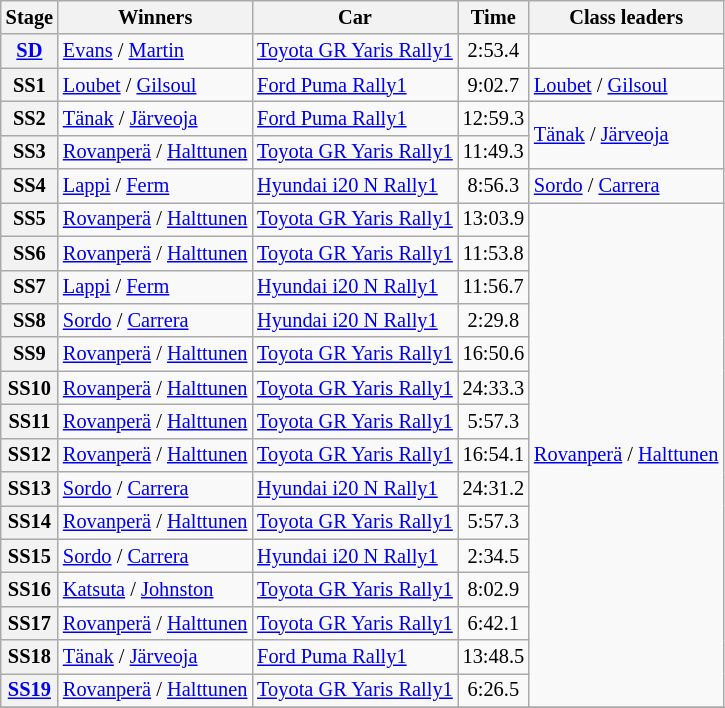<table class="wikitable" style="font-size:85%">
<tr>
<th>Stage</th>
<th>Winners</th>
<th>Car</th>
<th>Time</th>
<th>Class leaders</th>
</tr>
<tr>
<th><a href='#'>SD</a></th>
<td><a href='#'>Evans</a> / <a href='#'>Martin</a></td>
<td><a href='#'>Toyota GR Yaris Rally1</a></td>
<td align="center">2:53.4</td>
<td></td>
</tr>
<tr>
<th>SS1</th>
<td><a href='#'>Loubet</a> / <a href='#'>Gilsoul</a></td>
<td><a href='#'>Ford Puma Rally1</a></td>
<td align="center">9:02.7</td>
<td><a href='#'>Loubet</a> / <a href='#'>Gilsoul</a></td>
</tr>
<tr>
<th>SS2</th>
<td><a href='#'>Tänak</a> / <a href='#'>Järveoja</a></td>
<td><a href='#'>Ford Puma Rally1</a></td>
<td align="center">12:59.3</td>
<td rowspan=2><a href='#'>Tänak</a> / <a href='#'>Järveoja</a></td>
</tr>
<tr>
<th>SS3</th>
<td><a href='#'>Rovanperä</a> / <a href='#'>Halttunen</a></td>
<td><a href='#'>Toyota GR Yaris Rally1</a></td>
<td align="center">11:49.3</td>
</tr>
<tr>
<th>SS4</th>
<td><a href='#'>Lappi</a> / <a href='#'>Ferm</a></td>
<td><a href='#'>Hyundai i20 N Rally1</a></td>
<td align="center">8:56.3</td>
<td><a href='#'>Sordo</a> / <a href='#'>Carrera</a></td>
</tr>
<tr>
<th>SS5</th>
<td><a href='#'>Rovanperä</a> / <a href='#'>Halttunen</a></td>
<td><a href='#'>Toyota GR Yaris Rally1</a></td>
<td align="center">13:03.9</td>
<td rowspan=15><a href='#'>Rovanperä</a> / <a href='#'>Halttunen</a></td>
</tr>
<tr>
<th>SS6</th>
<td><a href='#'>Rovanperä</a> / <a href='#'>Halttunen</a></td>
<td><a href='#'>Toyota GR Yaris Rally1</a></td>
<td align="center">11:53.8</td>
</tr>
<tr>
<th>SS7</th>
<td><a href='#'>Lappi</a> / <a href='#'>Ferm</a></td>
<td><a href='#'>Hyundai i20 N Rally1</a></td>
<td align="center">11:56.7</td>
</tr>
<tr>
<th>SS8</th>
<td><a href='#'>Sordo</a> / <a href='#'>Carrera</a></td>
<td><a href='#'>Hyundai i20 N Rally1</a></td>
<td align="center">2:29.8</td>
</tr>
<tr>
<th>SS9</th>
<td><a href='#'>Rovanperä</a> / <a href='#'>Halttunen</a></td>
<td><a href='#'>Toyota GR Yaris Rally1</a></td>
<td align="center">16:50.6</td>
</tr>
<tr>
<th>SS10</th>
<td><a href='#'>Rovanperä</a> / <a href='#'>Halttunen</a></td>
<td><a href='#'>Toyota GR Yaris Rally1</a></td>
<td align="center">24:33.3</td>
</tr>
<tr>
<th>SS11</th>
<td><a href='#'>Rovanperä</a> / <a href='#'>Halttunen</a></td>
<td><a href='#'>Toyota GR Yaris Rally1</a></td>
<td align="center">5:57.3</td>
</tr>
<tr>
<th>SS12</th>
<td><a href='#'>Rovanperä</a> / <a href='#'>Halttunen</a></td>
<td><a href='#'>Toyota GR Yaris Rally1</a></td>
<td align="center">16:54.1</td>
</tr>
<tr>
<th>SS13</th>
<td><a href='#'>Sordo</a> / <a href='#'>Carrera</a></td>
<td><a href='#'>Hyundai i20 N Rally1</a></td>
<td align="center">24:31.2</td>
</tr>
<tr>
<th>SS14</th>
<td><a href='#'>Rovanperä</a> / <a href='#'>Halttunen</a></td>
<td><a href='#'>Toyota GR Yaris Rally1</a></td>
<td align="center">5:57.3</td>
</tr>
<tr>
<th>SS15</th>
<td><a href='#'>Sordo</a> / <a href='#'>Carrera</a></td>
<td><a href='#'>Hyundai i20 N Rally1</a></td>
<td align="center">2:34.5</td>
</tr>
<tr>
<th>SS16</th>
<td><a href='#'>Katsuta</a> / <a href='#'>Johnston</a></td>
<td><a href='#'>Toyota GR Yaris Rally1</a></td>
<td align="center">8:02.9</td>
</tr>
<tr>
<th>SS17</th>
<td><a href='#'>Rovanperä</a> / <a href='#'>Halttunen</a></td>
<td><a href='#'>Toyota GR Yaris Rally1</a></td>
<td align="center">6:42.1</td>
</tr>
<tr>
<th>SS18</th>
<td><a href='#'>Tänak</a> / <a href='#'>Järveoja</a></td>
<td><a href='#'>Ford Puma Rally1</a></td>
<td align="center">13:48.5</td>
</tr>
<tr>
<th><a href='#'>SS19</a></th>
<td><a href='#'>Rovanperä</a> / <a href='#'>Halttunen</a></td>
<td><a href='#'>Toyota GR Yaris Rally1</a></td>
<td align="center">6:26.5</td>
</tr>
<tr>
</tr>
</table>
